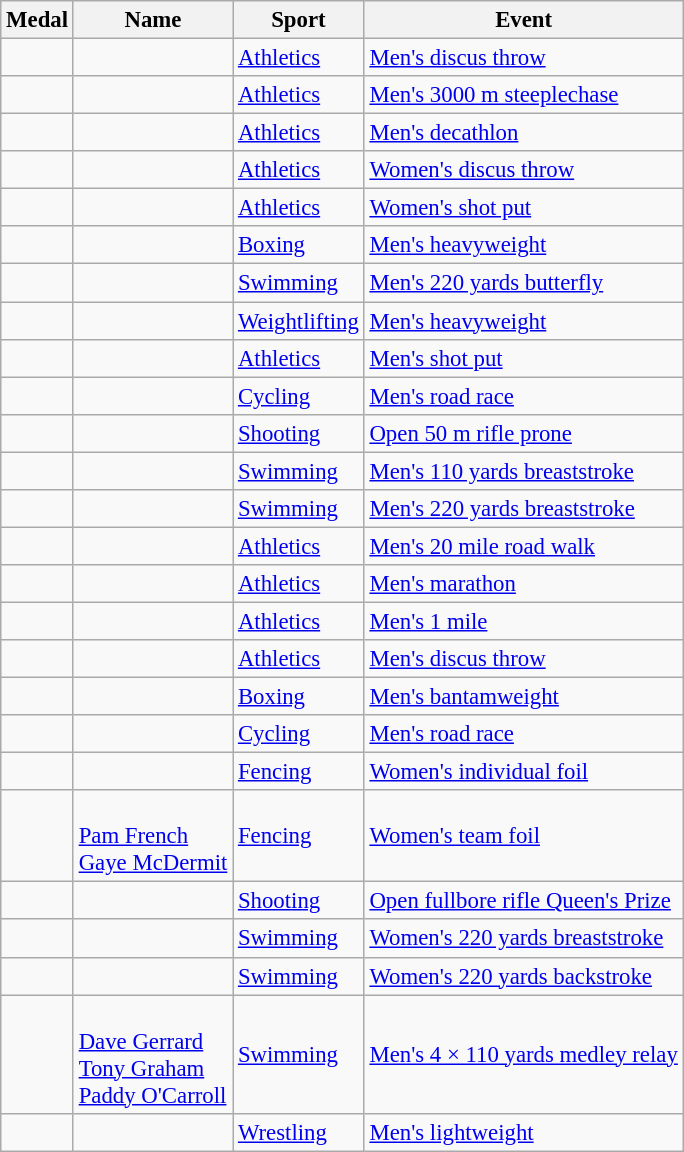<table class="wikitable sortable" style="font-size: 95%;">
<tr>
<th>Medal</th>
<th>Name</th>
<th>Sport</th>
<th>Event</th>
</tr>
<tr>
<td></td>
<td></td>
<td><a href='#'>Athletics</a></td>
<td><a href='#'>Men's discus throw</a></td>
</tr>
<tr>
<td></td>
<td></td>
<td><a href='#'>Athletics</a></td>
<td><a href='#'>Men's 3000 m steeplechase</a></td>
</tr>
<tr>
<td></td>
<td></td>
<td><a href='#'>Athletics</a></td>
<td><a href='#'>Men's decathlon</a></td>
</tr>
<tr>
<td></td>
<td></td>
<td><a href='#'>Athletics</a></td>
<td><a href='#'>Women's discus throw</a></td>
</tr>
<tr>
<td></td>
<td></td>
<td><a href='#'>Athletics</a></td>
<td><a href='#'>Women's shot put</a></td>
</tr>
<tr>
<td></td>
<td></td>
<td><a href='#'>Boxing</a></td>
<td><a href='#'>Men's heavyweight</a></td>
</tr>
<tr>
<td></td>
<td></td>
<td><a href='#'>Swimming</a></td>
<td><a href='#'>Men's 220 yards butterfly</a></td>
</tr>
<tr>
<td></td>
<td></td>
<td><a href='#'>Weightlifting</a></td>
<td><a href='#'>Men's heavyweight</a></td>
</tr>
<tr>
<td></td>
<td></td>
<td><a href='#'>Athletics</a></td>
<td><a href='#'>Men's shot put</a></td>
</tr>
<tr>
<td></td>
<td></td>
<td><a href='#'>Cycling</a></td>
<td><a href='#'>Men's road race</a></td>
</tr>
<tr>
<td></td>
<td></td>
<td><a href='#'>Shooting</a></td>
<td><a href='#'>Open 50 m rifle prone</a></td>
</tr>
<tr>
<td></td>
<td></td>
<td><a href='#'>Swimming</a></td>
<td><a href='#'>Men's 110 yards breaststroke</a></td>
</tr>
<tr>
<td></td>
<td></td>
<td><a href='#'>Swimming</a></td>
<td><a href='#'>Men's 220 yards breaststroke</a></td>
</tr>
<tr>
<td></td>
<td></td>
<td><a href='#'>Athletics</a></td>
<td><a href='#'>Men's 20 mile road walk</a></td>
</tr>
<tr>
<td></td>
<td></td>
<td><a href='#'>Athletics</a></td>
<td><a href='#'>Men's marathon</a></td>
</tr>
<tr>
<td></td>
<td></td>
<td><a href='#'>Athletics</a></td>
<td><a href='#'>Men's 1 mile</a></td>
</tr>
<tr>
<td></td>
<td></td>
<td><a href='#'>Athletics</a></td>
<td><a href='#'>Men's discus throw</a></td>
</tr>
<tr>
<td></td>
<td></td>
<td><a href='#'>Boxing</a></td>
<td><a href='#'>Men's bantamweight</a></td>
</tr>
<tr>
<td></td>
<td></td>
<td><a href='#'>Cycling</a></td>
<td><a href='#'>Men's road race</a></td>
</tr>
<tr>
<td></td>
<td></td>
<td><a href='#'>Fencing</a></td>
<td><a href='#'>Women's individual foil</a></td>
</tr>
<tr>
<td></td>
<td><br><a href='#'>Pam French</a><br><a href='#'>Gaye McDermit</a></td>
<td><a href='#'>Fencing</a></td>
<td><a href='#'>Women's team foil</a></td>
</tr>
<tr>
<td></td>
<td></td>
<td><a href='#'>Shooting</a></td>
<td><a href='#'>Open fullbore rifle Queen's Prize</a></td>
</tr>
<tr>
<td></td>
<td></td>
<td><a href='#'>Swimming</a></td>
<td><a href='#'>Women's 220 yards breaststroke</a></td>
</tr>
<tr>
<td></td>
<td></td>
<td><a href='#'>Swimming</a></td>
<td><a href='#'>Women's 220 yards backstroke</a></td>
</tr>
<tr>
<td></td>
<td><br><a href='#'>Dave Gerrard</a><br><a href='#'>Tony Graham</a><br><a href='#'>Paddy O'Carroll</a></td>
<td><a href='#'>Swimming</a></td>
<td><a href='#'>Men's 4 × 110 yards medley relay</a></td>
</tr>
<tr>
<td></td>
<td></td>
<td><a href='#'>Wrestling</a></td>
<td><a href='#'>Men's lightweight</a></td>
</tr>
</table>
